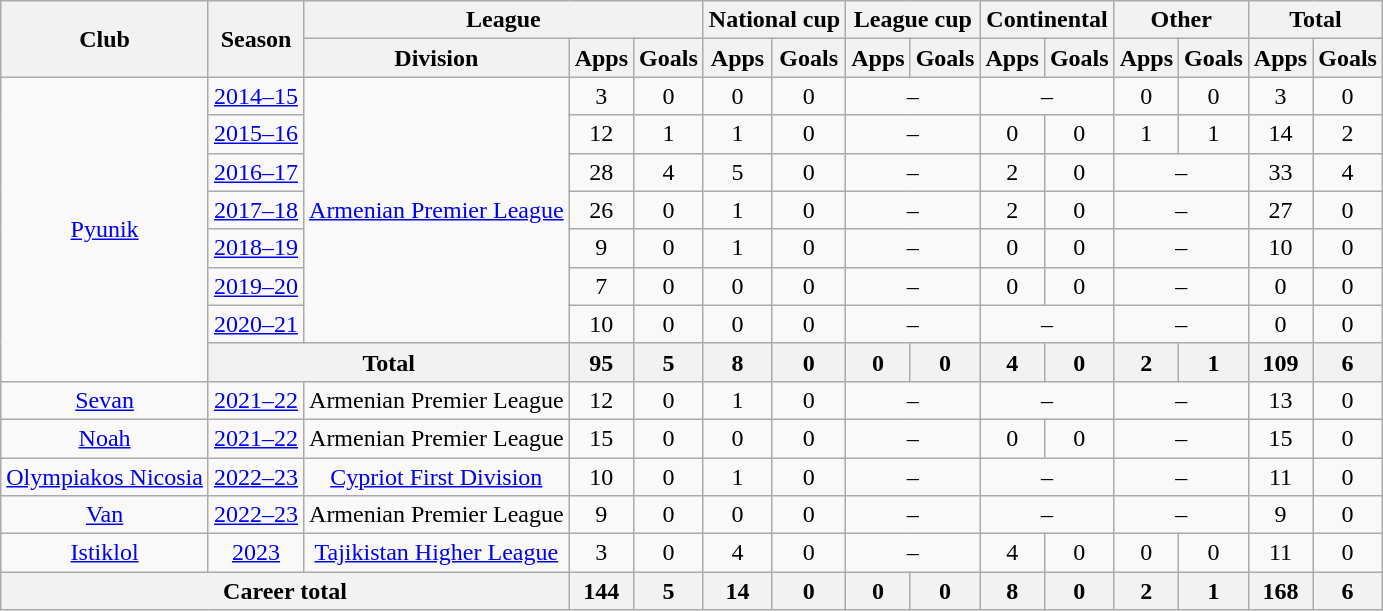<table class="wikitable" style="text-align: center">
<tr>
<th rowspan="2">Club</th>
<th rowspan="2">Season</th>
<th colspan="3">League</th>
<th colspan="2">National cup</th>
<th colspan="2">League cup</th>
<th colspan="2">Continental</th>
<th colspan="2">Other</th>
<th colspan="2">Total</th>
</tr>
<tr>
<th>Division</th>
<th>Apps</th>
<th>Goals</th>
<th>Apps</th>
<th>Goals</th>
<th>Apps</th>
<th>Goals</th>
<th>Apps</th>
<th>Goals</th>
<th>Apps</th>
<th>Goals</th>
<th>Apps</th>
<th>Goals</th>
</tr>
<tr>
<td rowspan="8"><a href='#'>Pyunik</a></td>
<td><a href='#'>2014–15</a></td>
<td rowspan="7"><a href='#'>Armenian Premier League</a></td>
<td>3</td>
<td>0</td>
<td>0</td>
<td>0</td>
<td colspan="2">–</td>
<td colspan="2">–</td>
<td>0</td>
<td>0</td>
<td>3</td>
<td>0</td>
</tr>
<tr>
<td><a href='#'>2015–16</a></td>
<td>12</td>
<td>1</td>
<td>1</td>
<td>0</td>
<td colspan="2">–</td>
<td>0</td>
<td>0</td>
<td>1</td>
<td>1</td>
<td>14</td>
<td>2</td>
</tr>
<tr>
<td><a href='#'>2016–17</a></td>
<td>28</td>
<td>4</td>
<td>5</td>
<td>0</td>
<td colspan="2">–</td>
<td>2</td>
<td>0</td>
<td colspan="2">–</td>
<td>33</td>
<td>4</td>
</tr>
<tr>
<td><a href='#'>2017–18</a></td>
<td>26</td>
<td>0</td>
<td>1</td>
<td>0</td>
<td colspan="2">–</td>
<td>2</td>
<td>0</td>
<td colspan="2">–</td>
<td>27</td>
<td>0</td>
</tr>
<tr>
<td><a href='#'>2018–19</a></td>
<td>9</td>
<td>0</td>
<td>1</td>
<td>0</td>
<td colspan="2">–</td>
<td>0</td>
<td>0</td>
<td colspan="2">–</td>
<td>10</td>
<td>0</td>
</tr>
<tr>
<td><a href='#'>2019–20</a></td>
<td>7</td>
<td>0</td>
<td>0</td>
<td>0</td>
<td colspan="2">–</td>
<td>0</td>
<td>0</td>
<td colspan="2">–</td>
<td>0</td>
<td>0</td>
</tr>
<tr>
<td><a href='#'>2020–21</a></td>
<td>10</td>
<td>0</td>
<td>0</td>
<td>0</td>
<td colspan="2">–</td>
<td colspan="2">–</td>
<td colspan="2">–</td>
<td>0</td>
<td>0</td>
</tr>
<tr>
<th colspan="2">Total</th>
<th>95</th>
<th>5</th>
<th>8</th>
<th>0</th>
<th>0</th>
<th>0</th>
<th>4</th>
<th>0</th>
<th>2</th>
<th>1</th>
<th>109</th>
<th>6</th>
</tr>
<tr>
<td><a href='#'>Sevan</a></td>
<td><a href='#'>2021–22</a></td>
<td>Armenian Premier League</td>
<td>12</td>
<td>0</td>
<td>1</td>
<td>0</td>
<td colspan="2">–</td>
<td colspan="2">–</td>
<td colspan="2">–</td>
<td>13</td>
<td>0</td>
</tr>
<tr>
<td><a href='#'>Noah</a></td>
<td><a href='#'>2021–22</a></td>
<td>Armenian Premier League</td>
<td>15</td>
<td>0</td>
<td>0</td>
<td>0</td>
<td colspan="2">–</td>
<td>0</td>
<td>0</td>
<td colspan="2">–</td>
<td>15</td>
<td>0</td>
</tr>
<tr>
<td><a href='#'>Olympiakos Nicosia</a></td>
<td><a href='#'>2022–23</a></td>
<td><a href='#'>Cypriot First Division</a></td>
<td>10</td>
<td>0</td>
<td>1</td>
<td>0</td>
<td colspan="2">–</td>
<td colspan="2">–</td>
<td colspan="2">–</td>
<td>11</td>
<td>0</td>
</tr>
<tr>
<td><a href='#'>Van</a></td>
<td><a href='#'>2022–23</a></td>
<td>Armenian Premier League</td>
<td>9</td>
<td>0</td>
<td>0</td>
<td>0</td>
<td colspan="2">–</td>
<td colspan="2">–</td>
<td colspan="2">–</td>
<td>9</td>
<td>0</td>
</tr>
<tr>
<td><a href='#'>Istiklol</a></td>
<td><a href='#'>2023</a></td>
<td><a href='#'>Tajikistan Higher League</a></td>
<td>3</td>
<td>0</td>
<td>4</td>
<td>0</td>
<td colspan="2">–</td>
<td>4</td>
<td>0</td>
<td>0</td>
<td>0</td>
<td>11</td>
<td>0</td>
</tr>
<tr>
<th colspan="3">Career total</th>
<th>144</th>
<th>5</th>
<th>14</th>
<th>0</th>
<th>0</th>
<th>0</th>
<th>8</th>
<th>0</th>
<th>2</th>
<th>1</th>
<th>168</th>
<th>6</th>
</tr>
</table>
